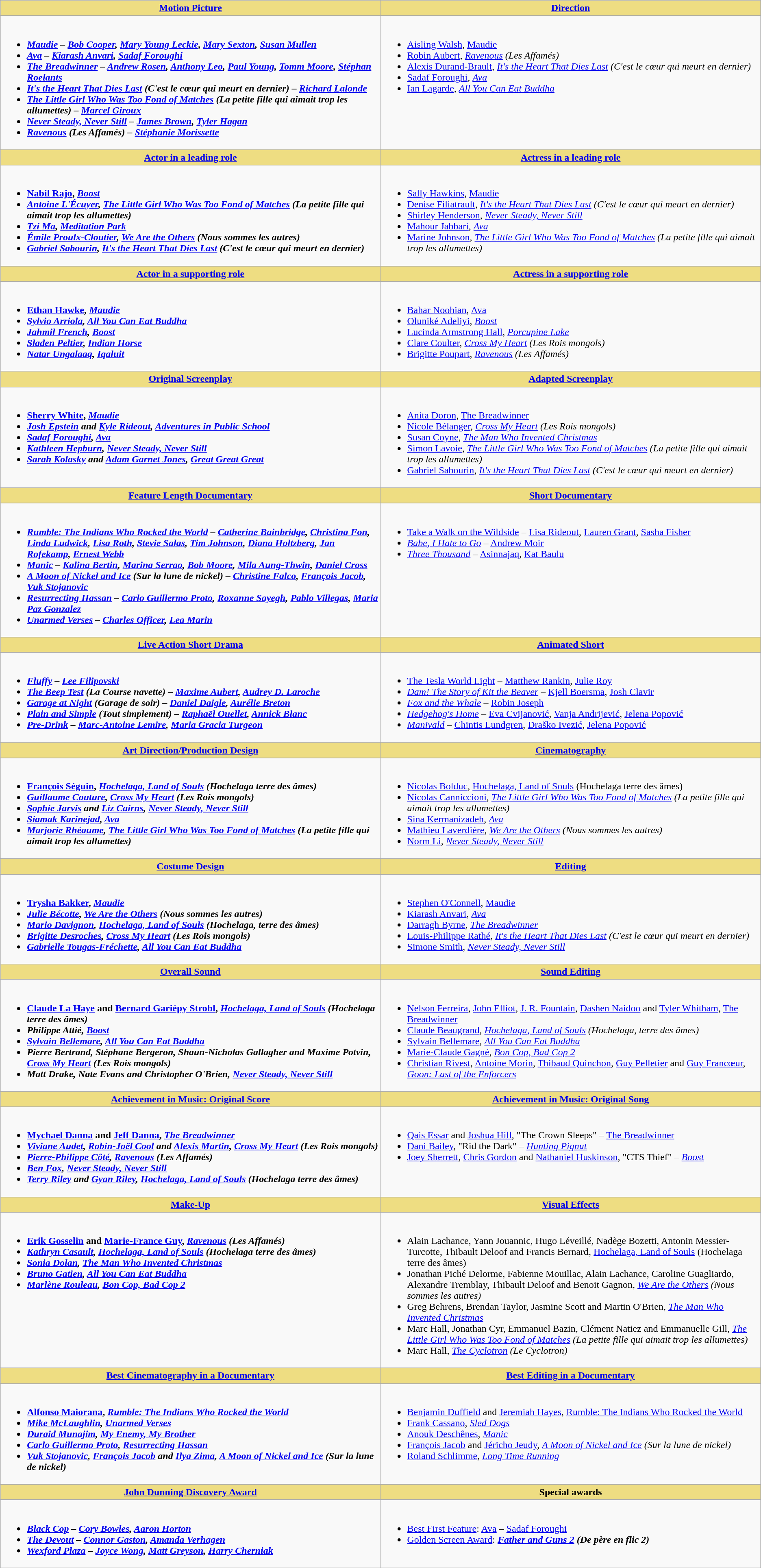<table class="wikitable" style="width=100%">
<tr>
<th style="background:#EEDD82; width:50%"><a href='#'>Motion Picture</a></th>
<th style="background:#EEDD82; width:50%"><a href='#'>Direction</a></th>
</tr>
<tr>
<td valign="top"><br><ul><li> <strong><em><a href='#'>Maudie</a><em> – <a href='#'>Bob Cooper</a>, <a href='#'>Mary Young Leckie</a>, <a href='#'>Mary Sexton</a>, <a href='#'>Susan Mullen</a><strong></li><li></em><a href='#'>Ava</a><em> – <a href='#'>Kiarash Anvari</a>, <a href='#'>Sadaf Foroughi</a></li><li></em><a href='#'>The Breadwinner</a><em> – <a href='#'>Andrew Rosen</a>, <a href='#'>Anthony Leo</a>, <a href='#'>Paul Young</a>, <a href='#'>Tomm Moore</a>, <a href='#'>Stéphan Roelants</a></li><li></em><a href='#'>It's the Heart That Dies Last</a> (C'est le cœur qui meurt en dernier)<em> – <a href='#'>Richard Lalonde</a></li><li></em><a href='#'>The Little Girl Who Was Too Fond of Matches</a> (La petite fille qui aimait trop les allumettes)<em> – <a href='#'>Marcel Giroux</a></li><li></em><a href='#'>Never Steady, Never Still</a><em> – <a href='#'>James Brown</a>, <a href='#'>Tyler Hagan</a></li><li></em><a href='#'>Ravenous</a> (Les Affamés)<em> – <a href='#'>Stéphanie Morissette</a></li></ul></td>
<td valign="top"><br><ul><li> </strong><a href='#'>Aisling Walsh</a>, </em><a href='#'>Maudie</a></em></strong></li><li><a href='#'>Robin Aubert</a>, <em><a href='#'>Ravenous</a> (Les Affamés)</em></li><li><a href='#'>Alexis Durand-Brault</a>, <em><a href='#'>It's the Heart That Dies Last</a> (C'est le cœur qui meurt en dernier)</em></li><li><a href='#'>Sadaf Foroughi</a>, <em><a href='#'>Ava</a></em></li><li><a href='#'>Ian Lagarde</a>, <em><a href='#'>All You Can Eat Buddha</a></em></li></ul></td>
</tr>
<tr>
<th style="background:#EEDD82; width:50%"><a href='#'>Actor in a leading role</a></th>
<th style="background:#EEDD82; width:50%"><a href='#'>Actress in a leading role</a></th>
</tr>
<tr>
<td valign="top"><br><ul><li> <strong><a href='#'>Nabil Rajo</a>, <em><a href='#'>Boost</a><strong><em></li><li><a href='#'>Antoine L'Écuyer</a>, </em><a href='#'>The Little Girl Who Was Too Fond of Matches</a> (La petite fille qui aimait trop les allumettes)<em></li><li><a href='#'>Tzi Ma</a>, </em><a href='#'>Meditation Park</a><em></li><li><a href='#'>Émile Proulx-Cloutier</a>, </em><a href='#'>We Are the Others</a> (Nous sommes les autres)<em></li><li><a href='#'>Gabriel Sabourin</a>, </em><a href='#'>It's the Heart That Dies Last</a> (C'est le cœur qui meurt en dernier)<em></li></ul></td>
<td valign="top"><br><ul><li> </strong><a href='#'>Sally Hawkins</a>, </em><a href='#'>Maudie</a></em></strong></li><li><a href='#'>Denise Filiatrault</a>, <em><a href='#'>It's the Heart That Dies Last</a> (C'est le cœur qui meurt en dernier)</em></li><li><a href='#'>Shirley Henderson</a>, <em><a href='#'>Never Steady, Never Still</a></em></li><li><a href='#'>Mahour Jabbari</a>, <em><a href='#'>Ava</a></em></li><li><a href='#'>Marine Johnson</a>, <em><a href='#'>The Little Girl Who Was Too Fond of Matches</a> (La petite fille qui aimait trop les allumettes)</em></li></ul></td>
</tr>
<tr>
<th style="background:#EEDD82; width:50%"><a href='#'>Actor in a supporting role</a></th>
<th style="background:#EEDD82; width:50%"><a href='#'>Actress in a supporting role</a></th>
</tr>
<tr>
<td valign="top"><br><ul><li> <strong><a href='#'>Ethan Hawke</a>, <em><a href='#'>Maudie</a><strong><em></li><li><a href='#'>Sylvio Arriola</a>, </em><a href='#'>All You Can Eat Buddha</a><em></li><li><a href='#'>Jahmil French</a>, </em><a href='#'>Boost</a><em></li><li><a href='#'>Sladen Peltier</a>, </em><a href='#'>Indian Horse</a><em></li><li><a href='#'>Natar Ungalaaq</a>, </em><a href='#'>Iqaluit</a><em></li></ul></td>
<td valign="top"><br><ul><li> </strong><a href='#'>Bahar Noohian</a>, </em><a href='#'>Ava</a></em></strong></li><li><a href='#'>Oluniké Adeliyi</a>, <em><a href='#'>Boost</a></em></li><li><a href='#'>Lucinda Armstrong Hall</a>, <em><a href='#'>Porcupine Lake</a></em></li><li><a href='#'>Clare Coulter</a>, <em><a href='#'>Cross My Heart</a> (Les Rois mongols)</em></li><li><a href='#'>Brigitte Poupart</a>, <em><a href='#'>Ravenous</a> (Les Affamés)</em></li></ul></td>
</tr>
<tr>
<th style="background:#EEDD82; width:50%"><a href='#'>Original Screenplay</a></th>
<th style="background:#EEDD82; width:50%"><a href='#'>Adapted Screenplay</a></th>
</tr>
<tr>
<td valign="top"><br><ul><li> <strong><a href='#'>Sherry White</a>, <em><a href='#'>Maudie</a><strong><em></li><li><a href='#'>Josh Epstein</a> and <a href='#'>Kyle Rideout</a>, </em><a href='#'>Adventures in Public School</a><em></li><li><a href='#'>Sadaf Foroughi</a>, </em><a href='#'>Ava</a><em></li><li><a href='#'>Kathleen Hepburn</a>, </em><a href='#'>Never Steady, Never Still</a><em></li><li><a href='#'>Sarah Kolasky</a> and <a href='#'>Adam Garnet Jones</a>, </em><a href='#'>Great Great Great</a><em></li></ul></td>
<td valign="top"><br><ul><li> </strong><a href='#'>Anita Doron</a>, </em><a href='#'>The Breadwinner</a></em></strong></li><li><a href='#'>Nicole Bélanger</a>, <em><a href='#'>Cross My Heart</a> (Les Rois mongols)</em></li><li><a href='#'>Susan Coyne</a>, <em><a href='#'>The Man Who Invented Christmas</a></em></li><li><a href='#'>Simon Lavoie</a>, <em><a href='#'>The Little Girl Who Was Too Fond of Matches</a> (La petite fille qui aimait trop les allumettes)</em></li><li><a href='#'>Gabriel Sabourin</a>, <em><a href='#'>It's the Heart That Dies Last</a> (C'est le cœur qui meurt en dernier)</em></li></ul></td>
</tr>
<tr>
<th style="background:#EEDD82; width:50%"><a href='#'>Feature Length Documentary</a></th>
<th style="background:#EEDD82; width:50%"><a href='#'>Short Documentary</a></th>
</tr>
<tr>
<td valign="top"><br><ul><li> <strong><em><a href='#'>Rumble: The Indians Who Rocked the World</a><em> – <a href='#'>Catherine Bainbridge</a>, <a href='#'>Christina Fon</a>, <a href='#'>Linda Ludwick</a>, <a href='#'>Lisa Roth</a>, <a href='#'>Stevie Salas</a>, <a href='#'>Tim Johnson</a>, <a href='#'>Diana Holtzberg</a>, <a href='#'>Jan Rofekamp</a>, <a href='#'>Ernest Webb</a><strong></li><li></em><a href='#'>Manic</a><em> – <a href='#'>Kalina Bertin</a>, <a href='#'>Marina Serrao</a>, <a href='#'>Bob Moore</a>, <a href='#'>Mila Aung-Thwin</a>, <a href='#'>Daniel Cross</a></li><li></em><a href='#'>A Moon of Nickel and Ice</a> (Sur la lune de nickel)<em> – <a href='#'>Christine Falco</a>, <a href='#'>François Jacob</a>, <a href='#'>Vuk Stojanovic</a></li><li></em><a href='#'>Resurrecting Hassan</a><em> – <a href='#'>Carlo Guillermo Proto</a>, <a href='#'>Roxanne Sayegh</a>, <a href='#'>Pablo Villegas</a>, <a href='#'>Maria Paz Gonzalez</a></li><li></em><a href='#'>Unarmed Verses</a><em> – <a href='#'>Charles Officer</a>, <a href='#'>Lea Marin</a></li></ul></td>
<td valign="top"><br><ul><li> </em></strong><a href='#'>Take a Walk on the Wildside</a></em> – <a href='#'>Lisa Rideout</a>, <a href='#'>Lauren Grant</a>, <a href='#'>Sasha Fisher</a></strong></li><li><em><a href='#'>Babe, I Hate to Go</a></em> – <a href='#'>Andrew Moir</a></li><li><em><a href='#'>Three Thousand</a></em> – <a href='#'>Asinnajaq</a>, <a href='#'>Kat Baulu</a></li></ul></td>
</tr>
<tr>
<th style="background:#EEDD82; width:50%"><a href='#'>Live Action Short Drama</a></th>
<th style="background:#EEDD82; width:50%"><a href='#'>Animated Short</a></th>
</tr>
<tr>
<td valign="top"><br><ul><li> <strong><em><a href='#'>Fluffy</a><em> – <a href='#'>Lee Filipovski</a><strong></li><li></em><a href='#'>The Beep Test</a> (La Course navette)<em> – <a href='#'>Maxime Aubert</a>, <a href='#'>Audrey D. Laroche</a></li><li></em><a href='#'>Garage at Night</a> (Garage de soir)<em> – <a href='#'>Daniel Daigle</a>, <a href='#'>Aurélie Breton</a></li><li></em><a href='#'>Plain and Simple</a> (Tout simplement)<em> – <a href='#'>Raphaël Ouellet</a>, <a href='#'>Annick Blanc</a></li><li></em><a href='#'>Pre-Drink</a><em> – <a href='#'>Marc-Antoine Lemire</a>, <a href='#'>Maria Gracia Turgeon</a></li></ul></td>
<td valign="top"><br><ul><li> </em></strong><a href='#'>The Tesla World Light</a></em> – <a href='#'>Matthew Rankin</a>, <a href='#'>Julie Roy</a></strong></li><li><em><a href='#'>Dam! The Story of Kit the Beaver</a></em> – <a href='#'>Kjell Boersma</a>, <a href='#'>Josh Clavir</a></li><li><em><a href='#'>Fox and the Whale</a></em> – <a href='#'>Robin Joseph</a></li><li><em><a href='#'>Hedgehog's Home</a></em> – <a href='#'>Eva Cvijanović</a>, <a href='#'>Vanja Andrijević</a>, <a href='#'>Jelena Popović</a></li><li><em><a href='#'>Manivald</a></em> – <a href='#'>Chintis Lundgren</a>, <a href='#'>Draško Ivezić</a>, <a href='#'>Jelena Popović</a></li></ul></td>
</tr>
<tr>
<th style="background:#EEDD82; width:50%"><a href='#'>Art Direction/Production Design</a></th>
<th style="background:#EEDD82; width:50%"><a href='#'>Cinematography</a></th>
</tr>
<tr>
<td valign="top"><br><ul><li> <strong><a href='#'>François Séguin</a>, <em><a href='#'>Hochelaga, Land of Souls</a> (Hochelaga terre des âmes)<strong><em></li><li><a href='#'>Guillaume Couture</a>, </em><a href='#'>Cross My Heart</a> (Les Rois mongols)<em></li><li><a href='#'>Sophie Jarvis</a> and <a href='#'>Liz Cairns</a>, </em><a href='#'>Never Steady, Never Still</a><em></li><li><a href='#'>Siamak Karinejad</a>, </em><a href='#'>Ava</a><em></li><li><a href='#'>Marjorie Rhéaume</a>, </em><a href='#'>The Little Girl Who Was Too Fond of Matches</a> (La petite fille qui aimait trop les allumettes)<em></li></ul></td>
<td valign="top"><br><ul><li> </strong><a href='#'>Nicolas Bolduc</a>, </em><a href='#'>Hochelaga, Land of Souls</a> (Hochelaga terre des âmes)</em></strong></li><li><a href='#'>Nicolas Canniccioni</a>, <em><a href='#'>The Little Girl Who Was Too Fond of Matches</a> (La petite fille qui aimait trop les allumettes)</em></li><li><a href='#'>Sina Kermanizadeh</a>, <em><a href='#'>Ava</a></em></li><li><a href='#'>Mathieu Laverdière</a>, <em><a href='#'>We Are the Others</a> (Nous sommes les autres)</em></li><li><a href='#'>Norm Li</a>, <em><a href='#'>Never Steady, Never Still</a></em></li></ul></td>
</tr>
<tr>
<th style="background:#EEDD82; width:50%"><a href='#'>Costume Design</a></th>
<th style="background:#EEDD82; width:50%"><a href='#'>Editing</a></th>
</tr>
<tr>
<td valign="top"><br><ul><li> <strong><a href='#'>Trysha Bakker</a>, <em><a href='#'>Maudie</a><strong><em></li><li><a href='#'>Julie Bécotte</a>, </em><a href='#'>We Are the Others</a> (Nous sommes les autres)<em></li><li><a href='#'>Mario Davignon</a>, </em><a href='#'>Hochelaga, Land of Souls</a> (Hochelaga, terre des âmes)<em></li><li><a href='#'>Brigitte Desroches</a>, </em><a href='#'>Cross My Heart</a> (Les Rois mongols)<em></li><li><a href='#'>Gabrielle Tougas-Fréchette</a>, </em><a href='#'>All You Can Eat Buddha</a><em></li></ul></td>
<td valign="top"><br><ul><li> </strong><a href='#'>Stephen O'Connell</a>, </em><a href='#'>Maudie</a></em></strong></li><li><a href='#'>Kiarash Anvari</a>, <em><a href='#'>Ava</a></em></li><li><a href='#'>Darragh Byrne</a>, <em><a href='#'>The Breadwinner</a></em></li><li><a href='#'>Louis-Philippe Rathé</a>, <em><a href='#'>It's the Heart That Dies Last</a> (C'est le cœur qui meurt en dernier)</em></li><li><a href='#'>Simone Smith</a>, <em><a href='#'>Never Steady, Never Still</a></em></li></ul></td>
</tr>
<tr>
<th style="background:#EEDD82; width:50%"><a href='#'>Overall Sound</a></th>
<th style="background:#EEDD82; width:50%"><a href='#'>Sound Editing</a></th>
</tr>
<tr>
<td valign="top"><br><ul><li> <strong><a href='#'>Claude La Haye</a> and <a href='#'>Bernard Gariépy Strobl</a>, <em><a href='#'>Hochelaga, Land of Souls</a> (Hochelaga terre des âmes)<strong><em></li><li>Philippe Attié, </em><a href='#'>Boost</a><em></li><li><a href='#'>Sylvain Bellemare</a>, </em><a href='#'>All You Can Eat Buddha</a><em></li><li>Pierre Bertrand, Stéphane Bergeron, Shaun-Nicholas Gallagher and Maxime Potvin, </em><a href='#'>Cross My Heart</a> (Les Rois mongols)<em></li><li>Matt Drake, Nate Evans and Christopher O'Brien, </em><a href='#'>Never Steady, Never Still</a><em></li></ul></td>
<td valign="top"><br><ul><li> </strong><a href='#'>Nelson Ferreira</a>, <a href='#'>John Elliot</a>, <a href='#'>J. R. Fountain</a>, <a href='#'>Dashen Naidoo</a> and <a href='#'>Tyler Whitham</a>, </em><a href='#'>The Breadwinner</a></em></strong></li><li><a href='#'>Claude Beaugrand</a>, <em><a href='#'>Hochelaga, Land of Souls</a> (Hochelaga, terre des âmes)</em></li><li><a href='#'>Sylvain Bellemare</a>, <em><a href='#'>All You Can Eat Buddha</a></em></li><li><a href='#'>Marie-Claude Gagné</a>, <em><a href='#'>Bon Cop, Bad Cop 2</a></em></li><li><a href='#'>Christian Rivest</a>, <a href='#'>Antoine Morin</a>, <a href='#'>Thibaud Quinchon</a>, <a href='#'>Guy Pelletier</a> and <a href='#'>Guy Francœur</a>, <em><a href='#'>Goon: Last of the Enforcers</a></em></li></ul></td>
</tr>
<tr>
<th style="background:#EEDD82; width:50%"><a href='#'>Achievement in Music: Original Score</a></th>
<th style="background:#EEDD82; width:50%"><a href='#'>Achievement in Music: Original Song</a></th>
</tr>
<tr>
<td valign="top"><br><ul><li> <strong><a href='#'>Mychael Danna</a> and <a href='#'>Jeff Danna</a>, <em><a href='#'>The Breadwinner</a><strong><em></li><li><a href='#'>Viviane Audet</a>, <a href='#'>Robin-Joël Cool</a> and <a href='#'>Alexis Martin</a>, </em><a href='#'>Cross My Heart</a> (Les Rois mongols)<em></li><li><a href='#'>Pierre-Philippe Côté</a>, </em><a href='#'>Ravenous</a> (Les Affamés)<em></li><li><a href='#'>Ben Fox</a>, </em><a href='#'>Never Steady, Never Still</a><em></li><li><a href='#'>Terry Riley</a> and <a href='#'>Gyan Riley</a>, </em><a href='#'>Hochelaga, Land of Souls</a> (Hochelaga terre des âmes)<em></li></ul></td>
<td valign="top"><br><ul><li> </strong><a href='#'>Qais Essar</a> and <a href='#'>Joshua Hill</a>, "The Crown Sleeps" – </em><a href='#'>The Breadwinner</a></em></strong></li><li><a href='#'>Dani Bailey</a>, "Rid the Dark" – <em><a href='#'>Hunting Pignut</a></em></li><li><a href='#'>Joey Sherrett</a>, <a href='#'>Chris Gordon</a> and <a href='#'>Nathaniel Huskinson</a>, "CTS Thief" – <em><a href='#'>Boost</a></em></li></ul></td>
</tr>
<tr>
<th style="background:#EEDD82; width:50%"><a href='#'>Make-Up</a></th>
<th style="background:#EEDD82; width:50%"><a href='#'>Visual Effects</a></th>
</tr>
<tr>
<td valign="top"><br><ul><li> <strong><a href='#'>Erik Gosselin</a> and <a href='#'>Marie-France Guy</a>, <em><a href='#'>Ravenous</a> (Les Affamés)<strong><em></li><li><a href='#'>Kathryn Casault</a>, </em><a href='#'>Hochelaga, Land of Souls</a> (Hochelaga terre des âmes)<em></li><li><a href='#'>Sonia Dolan</a>, </em><a href='#'>The Man Who Invented Christmas</a><em></li><li><a href='#'>Bruno Gatien</a>, </em><a href='#'>All You Can Eat Buddha</a><em></li><li><a href='#'>Marlène Rouleau</a>, </em><a href='#'>Bon Cop, Bad Cop 2</a><em></li></ul></td>
<td valign="top"><br><ul><li> </strong>Alain Lachance, Yann Jouannic, Hugo Léveillé, Nadège Bozetti, Antonin Messier-Turcotte, Thibault Deloof and Francis Bernard, </em><a href='#'>Hochelaga, Land of Souls</a> (Hochelaga terre des âmes)</em></strong></li><li>Jonathan Piché Delorme, Fabienne Mouillac, Alain Lachance, Caroline Guagliardo, Alexandre Tremblay, Thibault Deloof and Benoit Gagnon, <em><a href='#'>We Are the Others</a> (Nous sommes les autres)</em></li><li>Greg Behrens, Brendan Taylor, Jasmine Scott and Martin O'Brien, <em><a href='#'>The Man Who Invented Christmas</a></em></li><li>Marc Hall, Jonathan Cyr, Emmanuel Bazin, Clément Natiez and Emmanuelle Gill, <em><a href='#'>The Little Girl Who Was Too Fond of Matches</a> (La petite fille qui aimait trop les allumettes)</em></li><li>Marc Hall, <em><a href='#'>The Cyclotron</a> (Le Cyclotron)</em></li></ul></td>
</tr>
<tr>
<th style="background:#EEDD82; width:50%"><a href='#'>Best Cinematography in a Documentary</a></th>
<th style="background:#EEDD82; width:50%"><a href='#'>Best Editing in a Documentary</a></th>
</tr>
<tr>
<td valign="top"><br><ul><li> <strong><a href='#'>Alfonso Maiorana</a>, <em><a href='#'>Rumble: The Indians Who Rocked the World</a><strong><em></li><li><a href='#'>Mike McLaughlin</a>, </em><a href='#'>Unarmed Verses</a><em></li><li><a href='#'>Duraid Munajim</a>, </em><a href='#'>My Enemy, My Brother</a><em></li><li><a href='#'>Carlo Guillermo Proto</a>, </em><a href='#'>Resurrecting Hassan</a><em></li><li><a href='#'>Vuk Stojanovic</a>, <a href='#'>François Jacob</a> and <a href='#'>Ilya Zima</a>, </em><a href='#'>A Moon of Nickel and Ice</a> (Sur la lune de nickel)<em></li></ul></td>
<td valign="top"><br><ul><li> </strong><a href='#'>Benjamin Duffield</a> and <a href='#'>Jeremiah Hayes</a>, </em><a href='#'>Rumble: The Indians Who Rocked the World</a></em></strong></li><li><a href='#'>Frank Cassano</a>, <em><a href='#'>Sled Dogs</a></em></li><li><a href='#'>Anouk Deschênes</a>, <em><a href='#'>Manic</a></em></li><li><a href='#'>François Jacob</a> and <a href='#'>Jéricho Jeudy</a>, <em><a href='#'>A Moon of Nickel and Ice</a> (Sur la lune de nickel)</em></li><li><a href='#'>Roland Schlimme</a>, <em><a href='#'>Long Time Running</a></em></li></ul></td>
</tr>
<tr>
<th style="background:#EEDD82; width:50%"><a href='#'>John Dunning Discovery Award</a></th>
<th style="background:#EEDD82; width:50%">Special awards</th>
</tr>
<tr>
<td valign="top"><br><ul><li> <strong><em><a href='#'>Black Cop</a><em> – <a href='#'>Cory Bowles</a>, <a href='#'>Aaron Horton</a><strong></li><li></em><a href='#'>The Devout</a><em> – <a href='#'>Connor Gaston</a>, <a href='#'>Amanda Verhagen</a></li><li></em><a href='#'>Wexford Plaza</a><em> – <a href='#'>Joyce Wong</a>, <a href='#'>Matt Greyson</a>, <a href='#'>Harry Cherniak</a></li></ul></td>
<td valign="top"><br><ul><li><a href='#'>Best First Feature</a>: </em></strong><a href='#'>Ava</a></em> – <a href='#'>Sadaf Foroughi</a></strong></li><li><a href='#'>Golden Screen Award</a>: <strong><em><a href='#'>Father and Guns 2</a> (De père en flic 2)</em></strong></li></ul></td>
</tr>
</table>
